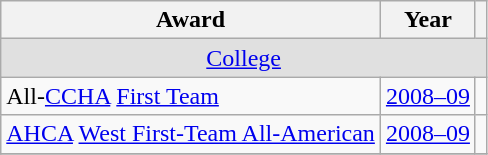<table class="wikitable">
<tr>
<th>Award</th>
<th>Year</th>
<th></th>
</tr>
<tr ALIGN="center" bgcolor="#e0e0e0">
<td colspan="3"><a href='#'>College</a></td>
</tr>
<tr>
<td>All-<a href='#'>CCHA</a> <a href='#'>First Team</a></td>
<td><a href='#'>2008–09</a></td>
<td></td>
</tr>
<tr>
<td><a href='#'>AHCA</a> <a href='#'>West First-Team All-American</a></td>
<td><a href='#'>2008–09</a></td>
<td></td>
</tr>
<tr>
</tr>
</table>
